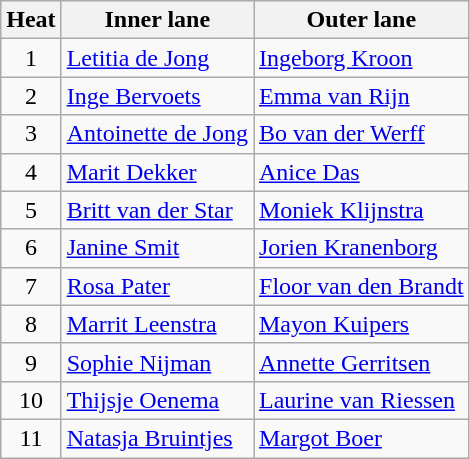<table class="wikitable">
<tr>
<th>Heat</th>
<th>Inner lane</th>
<th>Outer lane</th>
</tr>
<tr>
<td align="center">1</td>
<td><a href='#'>Letitia de Jong</a></td>
<td><a href='#'>Ingeborg Kroon</a></td>
</tr>
<tr>
<td align="center">2</td>
<td><a href='#'>Inge Bervoets</a></td>
<td><a href='#'>Emma van Rijn</a></td>
</tr>
<tr>
<td align="center">3</td>
<td><a href='#'>Antoinette de Jong</a></td>
<td><a href='#'>Bo van der Werff</a></td>
</tr>
<tr>
<td align="center">4</td>
<td><a href='#'>Marit Dekker</a></td>
<td><a href='#'>Anice Das</a></td>
</tr>
<tr>
<td align="center">5</td>
<td><a href='#'>Britt van der Star</a></td>
<td><a href='#'>Moniek Klijnstra</a></td>
</tr>
<tr>
<td align="center">6</td>
<td><a href='#'>Janine Smit</a></td>
<td><a href='#'>Jorien Kranenborg</a></td>
</tr>
<tr>
<td align="center">7</td>
<td><a href='#'>Rosa Pater</a></td>
<td><a href='#'>Floor van den Brandt</a></td>
</tr>
<tr>
<td align="center">8</td>
<td><a href='#'>Marrit Leenstra</a></td>
<td><a href='#'>Mayon Kuipers</a></td>
</tr>
<tr>
<td align="center">9</td>
<td><a href='#'>Sophie Nijman</a></td>
<td><a href='#'>Annette Gerritsen</a></td>
</tr>
<tr>
<td align="center">10</td>
<td><a href='#'>Thijsje Oenema</a></td>
<td><a href='#'>Laurine van Riessen</a></td>
</tr>
<tr>
<td align="center">11</td>
<td><a href='#'>Natasja Bruintjes</a></td>
<td><a href='#'>Margot Boer</a></td>
</tr>
</table>
